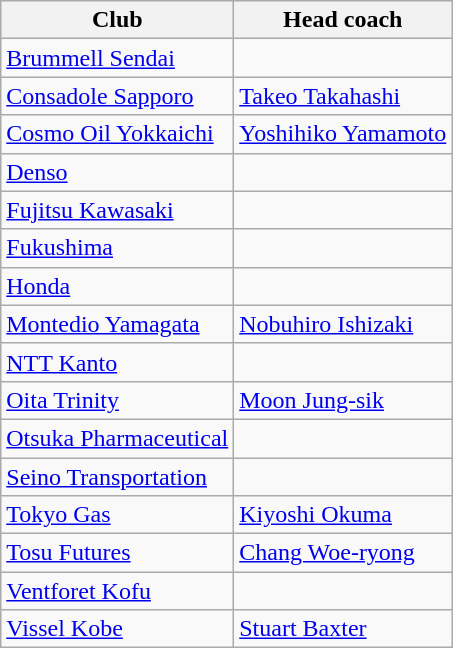<table class="wikitable sortable" style="text-align: left;">
<tr>
<th>Club</th>
<th>Head coach</th>
</tr>
<tr>
<td><a href='#'>Brummell Sendai</a></td>
<td></td>
</tr>
<tr>
<td><a href='#'>Consadole Sapporo</a></td>
<td> <a href='#'>Takeo Takahashi</a></td>
</tr>
<tr>
<td><a href='#'>Cosmo Oil Yokkaichi</a></td>
<td> <a href='#'>Yoshihiko Yamamoto</a></td>
</tr>
<tr>
<td><a href='#'>Denso</a></td>
<td></td>
</tr>
<tr>
<td><a href='#'>Fujitsu Kawasaki</a></td>
<td></td>
</tr>
<tr>
<td><a href='#'>Fukushima</a></td>
<td></td>
</tr>
<tr>
<td><a href='#'>Honda</a></td>
<td></td>
</tr>
<tr>
<td><a href='#'>Montedio Yamagata</a></td>
<td> <a href='#'>Nobuhiro Ishizaki</a></td>
</tr>
<tr>
<td><a href='#'>NTT Kanto</a></td>
<td></td>
</tr>
<tr>
<td><a href='#'>Oita Trinity</a></td>
<td> <a href='#'>Moon Jung-sik</a></td>
</tr>
<tr>
<td><a href='#'>Otsuka Pharmaceutical</a></td>
<td></td>
</tr>
<tr>
<td><a href='#'>Seino Transportation</a></td>
<td></td>
</tr>
<tr>
<td><a href='#'>Tokyo Gas</a></td>
<td> <a href='#'>Kiyoshi Okuma</a></td>
</tr>
<tr>
<td><a href='#'>Tosu Futures</a></td>
<td> <a href='#'>Chang Woe-ryong</a></td>
</tr>
<tr>
<td><a href='#'>Ventforet Kofu</a></td>
<td></td>
</tr>
<tr>
<td><a href='#'>Vissel Kobe</a></td>
<td> <a href='#'>Stuart Baxter</a></td>
</tr>
</table>
